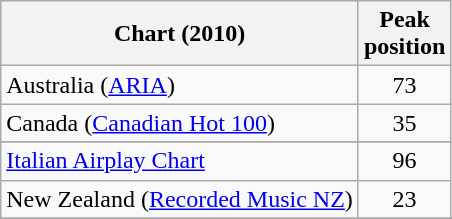<table class="wikitable sortable">
<tr>
<th>Chart (2010)</th>
<th>Peak<br>position</th>
</tr>
<tr>
<td>Australia (<a href='#'>ARIA</a>)</td>
<td align="center">73</td>
</tr>
<tr>
<td>Canada (<a href='#'>Canadian Hot 100</a>)</td>
<td style="text-align:center;">35</td>
</tr>
<tr>
</tr>
<tr>
<td><a href='#'>Italian Airplay Chart</a></td>
<td style="text-align:center;">96</td>
</tr>
<tr>
<td>New Zealand (<a href='#'>Recorded Music NZ</a>)</td>
<td style="text-align:center;">23</td>
</tr>
<tr>
</tr>
<tr>
</tr>
<tr>
</tr>
<tr>
</tr>
<tr>
</tr>
<tr>
</tr>
</table>
